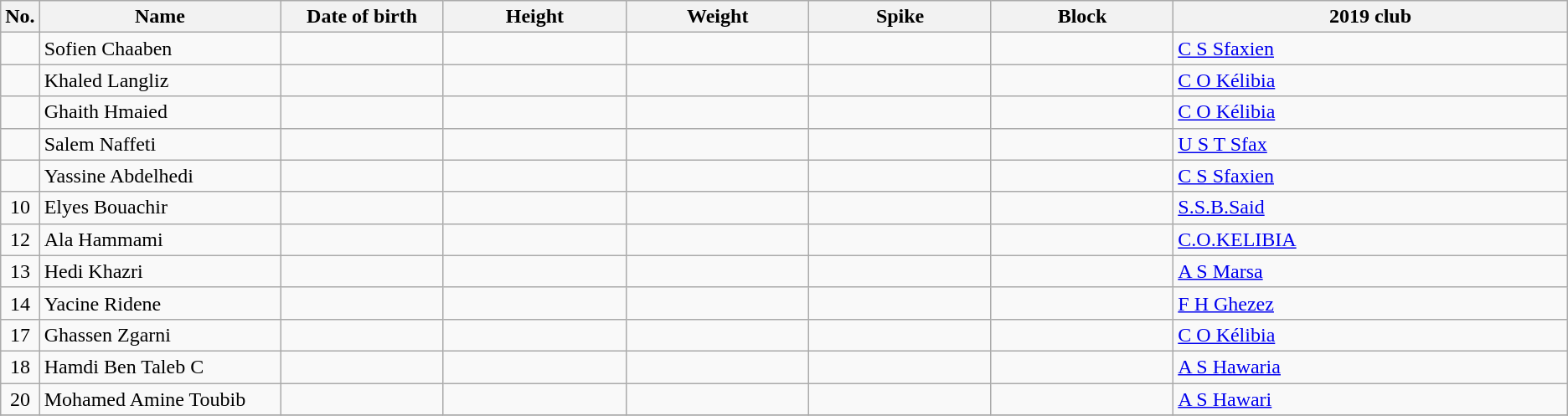<table class="wikitable sortable" style="font-size:100%; text-align:center;">
<tr>
<th>No.</th>
<th style="width:12em">Name</th>
<th style="width:8em">Date of birth</th>
<th style="width:9em">Height</th>
<th style="width:9em">Weight</th>
<th style="width:9em">Spike</th>
<th style="width:9em">Block</th>
<th style="width:20em">2019 club</th>
</tr>
<tr>
<td></td>
<td align=left>Sofien Chaaben</td>
<td align=right></td>
<td></td>
<td></td>
<td></td>
<td></td>
<td align=left> <a href='#'>C S Sfaxien</a></td>
</tr>
<tr>
<td></td>
<td align=left>Khaled Langliz</td>
<td align=right></td>
<td></td>
<td></td>
<td></td>
<td></td>
<td align=left> <a href='#'>C O Kélibia</a></td>
</tr>
<tr>
<td></td>
<td align=left>Ghaith Hmaied</td>
<td align=right></td>
<td></td>
<td></td>
<td></td>
<td></td>
<td align=left> <a href='#'>C O Kélibia</a></td>
</tr>
<tr>
<td></td>
<td align=left>Salem Naffeti</td>
<td align=right></td>
<td></td>
<td></td>
<td></td>
<td></td>
<td align=left> <a href='#'>U S T Sfax</a></td>
</tr>
<tr>
<td></td>
<td align=left>Yassine Abdelhedi</td>
<td align=right></td>
<td></td>
<td></td>
<td></td>
<td></td>
<td align=left> <a href='#'>C S Sfaxien</a></td>
</tr>
<tr>
<td>10</td>
<td align=left>Elyes Bouachir</td>
<td align=right></td>
<td></td>
<td></td>
<td></td>
<td></td>
<td align=left> <a href='#'>S.S.B.Said</a></td>
</tr>
<tr>
<td>12</td>
<td align=left>Ala Hammami</td>
<td align=right></td>
<td></td>
<td></td>
<td></td>
<td></td>
<td align=left> <a href='#'>C.O.KELIBIA</a></td>
</tr>
<tr>
<td>13</td>
<td align=left>Hedi Khazri</td>
<td align=right></td>
<td></td>
<td></td>
<td></td>
<td></td>
<td align=left> <a href='#'>A S Marsa</a></td>
</tr>
<tr>
<td>14</td>
<td align=left>Yacine Ridene</td>
<td align=right></td>
<td></td>
<td></td>
<td></td>
<td></td>
<td align=left> <a href='#'>F H Ghezez</a></td>
</tr>
<tr>
<td>17</td>
<td align=left>Ghassen Zgarni</td>
<td align=right></td>
<td></td>
<td></td>
<td></td>
<td></td>
<td align=left> <a href='#'>C O Kélibia</a></td>
</tr>
<tr>
<td>18</td>
<td align=left>Hamdi Ben Taleb C</td>
<td align=right></td>
<td></td>
<td></td>
<td></td>
<td></td>
<td align=left> <a href='#'>A S Hawaria</a></td>
</tr>
<tr>
<td>20</td>
<td align=left>Mohamed Amine Toubib</td>
<td align=right></td>
<td></td>
<td></td>
<td></td>
<td></td>
<td align=left> <a href='#'>A S Hawari</a></td>
</tr>
<tr>
</tr>
</table>
